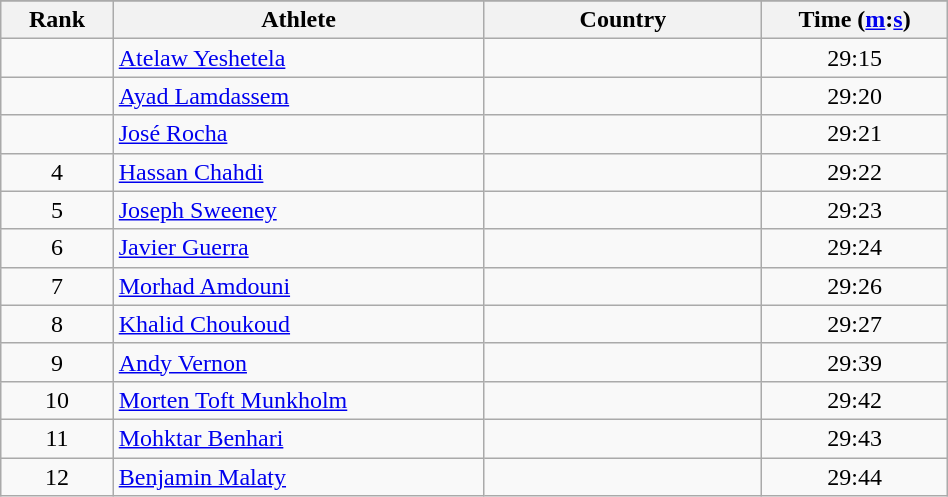<table class="wikitable" width=50%>
<tr>
</tr>
<tr>
<th width=5%>Rank</th>
<th width=20%>Athlete</th>
<th width=15%>Country</th>
<th width=10%>Time (<a href='#'>m</a>:<a href='#'>s</a>)</th>
</tr>
<tr align="center">
<td></td>
<td align="left"><a href='#'>Atelaw Yeshetela</a></td>
<td align="left"></td>
<td>29:15</td>
</tr>
<tr align="center">
<td></td>
<td align="left"><a href='#'>Ayad Lamdassem</a></td>
<td align="left"></td>
<td>29:20</td>
</tr>
<tr align="center">
<td></td>
<td align="left"><a href='#'>José Rocha</a></td>
<td align="left"></td>
<td>29:21</td>
</tr>
<tr align="center">
<td>4</td>
<td align="left"><a href='#'>Hassan Chahdi</a></td>
<td align="left"></td>
<td>29:22</td>
</tr>
<tr align="center">
<td>5</td>
<td align="left"><a href='#'>Joseph Sweeney</a></td>
<td align="left"></td>
<td>29:23</td>
</tr>
<tr align="center">
<td>6</td>
<td align="left"><a href='#'>Javier Guerra</a></td>
<td align="left"></td>
<td>29:24</td>
</tr>
<tr align="center">
<td>7</td>
<td align="left"><a href='#'>Morhad Amdouni</a></td>
<td align="left"></td>
<td>29:26</td>
</tr>
<tr align="center">
<td>8</td>
<td align="left"><a href='#'>Khalid Choukoud</a></td>
<td align="left"></td>
<td>29:27</td>
</tr>
<tr align="center">
<td>9</td>
<td align="left"><a href='#'>Andy Vernon</a></td>
<td align="left"></td>
<td>29:39</td>
</tr>
<tr align="center">
<td>10</td>
<td align="left"><a href='#'>Morten Toft Munkholm</a></td>
<td align="left"></td>
<td>29:42</td>
</tr>
<tr align="center">
<td>11</td>
<td align="left"><a href='#'>Mohktar Benhari</a></td>
<td align="left"></td>
<td>29:43</td>
</tr>
<tr align="center">
<td>12</td>
<td align="left"><a href='#'>Benjamin Malaty</a></td>
<td align="left"></td>
<td>29:44</td>
</tr>
</table>
